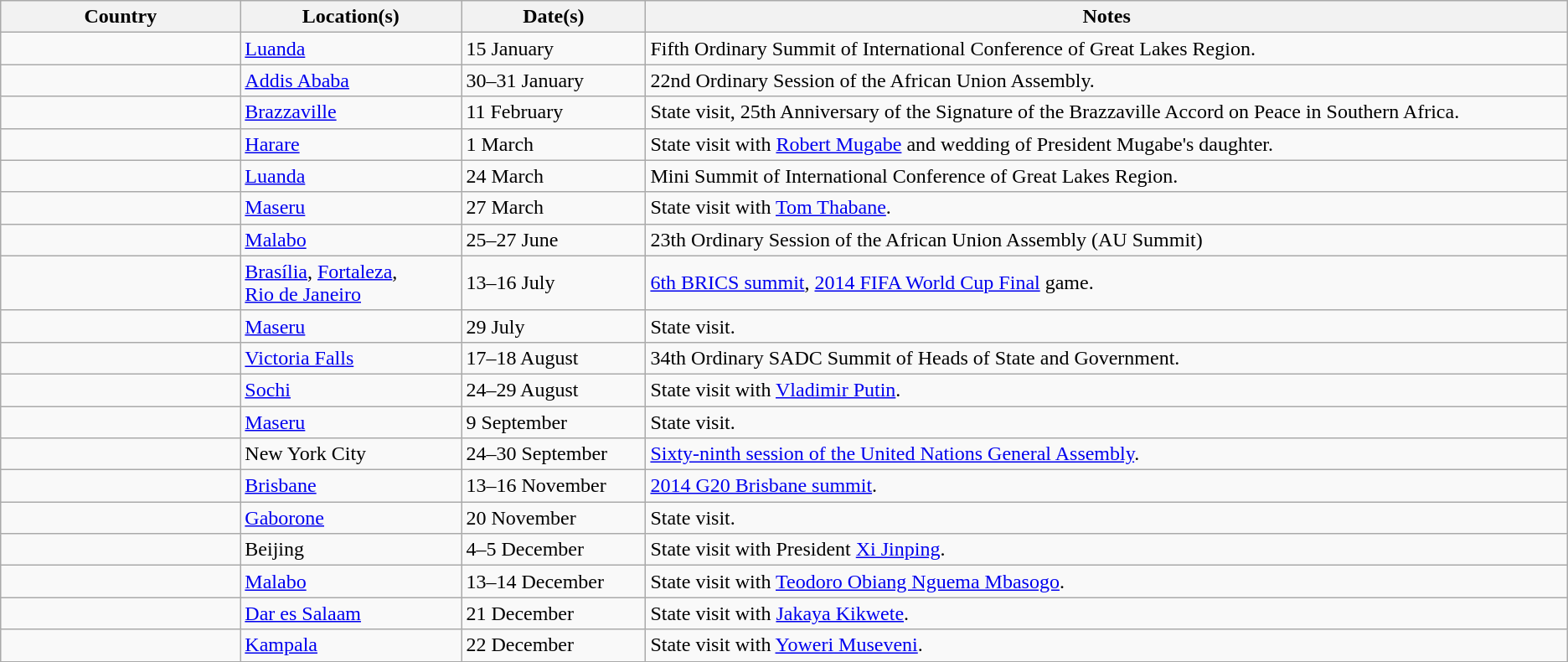<table class="wikitable sortable">
<tr>
<th style="width: 13%;">Country</th>
<th style="width: 12%;">Location(s)</th>
<th style="width: 10%; ">Date(s)</th>
<th style="width: 50%;">Notes</th>
</tr>
<tr>
<td></td>
<td><a href='#'>Luanda</a></td>
<td>15 January</td>
<td>Fifth Ordinary Summit of International Conference of Great Lakes Region.</td>
</tr>
<tr>
<td></td>
<td><a href='#'>Addis Ababa</a></td>
<td>30–31 January</td>
<td>22nd Ordinary Session of the African Union Assembly.</td>
</tr>
<tr>
<td></td>
<td><a href='#'>Brazzaville</a></td>
<td>11 February</td>
<td>State visit, 25th Anniversary of the Signature of the Brazzaville Accord on Peace in Southern Africa.</td>
</tr>
<tr>
<td></td>
<td><a href='#'>Harare</a></td>
<td>1 March</td>
<td>State visit with <a href='#'>Robert Mugabe</a> and wedding of President Mugabe's daughter.</td>
</tr>
<tr>
<td></td>
<td><a href='#'>Luanda</a></td>
<td>24 March</td>
<td>Mini Summit of International Conference of Great Lakes Region.</td>
</tr>
<tr>
<td></td>
<td><a href='#'>Maseru</a></td>
<td>27 March</td>
<td>State visit with <a href='#'>Tom Thabane</a>.</td>
</tr>
<tr>
<td></td>
<td><a href='#'>Malabo</a></td>
<td>25–27 June</td>
<td>23th Ordinary Session of the African Union Assembly (AU Summit)</td>
</tr>
<tr>
<td></td>
<td><a href='#'>Brasília</a>, <a href='#'>Fortaleza</a>,<br><a href='#'>Rio de Janeiro</a></td>
<td>13–16 July</td>
<td><a href='#'>6th BRICS summit</a>, <a href='#'>2014 FIFA World Cup Final</a> game.</td>
</tr>
<tr>
<td></td>
<td><a href='#'>Maseru</a></td>
<td>29 July</td>
<td>State visit.</td>
</tr>
<tr>
<td></td>
<td><a href='#'>Victoria Falls</a></td>
<td>17–18 August</td>
<td>34th Ordinary SADC Summit of Heads of State and Government.</td>
</tr>
<tr>
<td></td>
<td><a href='#'>Sochi</a></td>
<td>24–29 August</td>
<td>State visit with <a href='#'>Vladimir Putin</a>.</td>
</tr>
<tr>
<td></td>
<td><a href='#'>Maseru</a></td>
<td>9 September</td>
<td>State visit.</td>
</tr>
<tr>
<td></td>
<td>New York City</td>
<td>24–30 September</td>
<td><a href='#'>Sixty-ninth session of the United Nations General Assembly</a>.</td>
</tr>
<tr>
<td></td>
<td><a href='#'>Brisbane</a></td>
<td>13–16 November</td>
<td><a href='#'>2014 G20 Brisbane summit</a>.</td>
</tr>
<tr>
<td></td>
<td><a href='#'>Gaborone</a></td>
<td>20 November</td>
<td>State visit.</td>
</tr>
<tr>
<td></td>
<td>Beijing</td>
<td>4–5 December</td>
<td>State visit with President <a href='#'>Xi Jinping</a>.</td>
</tr>
<tr>
<td></td>
<td><a href='#'>Malabo</a></td>
<td>13–14 December</td>
<td>State visit with <a href='#'>Teodoro Obiang Nguema Mbasogo</a>.</td>
</tr>
<tr>
<td></td>
<td><a href='#'>Dar es Salaam</a></td>
<td>21 December</td>
<td>State visit with <a href='#'>Jakaya Kikwete</a>.</td>
</tr>
<tr>
<td></td>
<td><a href='#'>Kampala</a></td>
<td>22 December</td>
<td>State visit with <a href='#'>Yoweri Museveni</a>.</td>
</tr>
</table>
